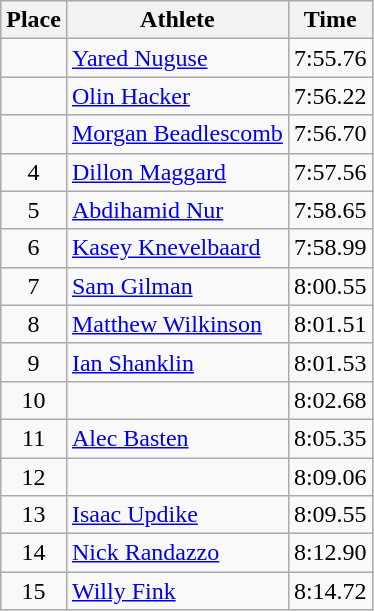<table class="wikitable">
<tr>
<th>Place</th>
<th>Athlete</th>
<th>Time</th>
</tr>
<tr>
<td align=center></td>
<td><a href='#'>Yared Nuguse</a></td>
<td>7:55.76</td>
</tr>
<tr>
<td align=center></td>
<td><a href='#'>Olin Hacker</a></td>
<td>7:56.22</td>
</tr>
<tr>
<td align=center></td>
<td><a href='#'>Morgan Beadlescomb</a></td>
<td>7:56.70</td>
</tr>
<tr>
<td align=center>4</td>
<td><a href='#'>Dillon Maggard</a></td>
<td>7:57.56</td>
</tr>
<tr>
<td align=center>5</td>
<td><a href='#'>Abdihamid Nur</a></td>
<td>7:58.65</td>
</tr>
<tr>
<td align=center>6</td>
<td><a href='#'>Kasey Knevelbaard</a></td>
<td>7:58.99</td>
</tr>
<tr>
<td align=center>7</td>
<td><a href='#'>Sam Gilman</a></td>
<td>8:00.55</td>
</tr>
<tr>
<td align=center>8</td>
<td><a href='#'>Matthew Wilkinson</a></td>
<td>8:01.51</td>
</tr>
<tr>
<td align=center>9</td>
<td><a href='#'>Ian Shanklin</a></td>
<td>8:01.53</td>
</tr>
<tr>
<td align=center>10</td>
<td></td>
<td>8:02.68</td>
</tr>
<tr>
<td align=center>11</td>
<td><a href='#'>Alec Basten</a></td>
<td>8:05.35</td>
</tr>
<tr>
<td align=center>12</td>
<td></td>
<td>8:09.06</td>
</tr>
<tr>
<td align=center>13</td>
<td><a href='#'>Isaac Updike</a></td>
<td>8:09.55</td>
</tr>
<tr>
<td align=center>14</td>
<td><a href='#'>Nick Randazzo</a></td>
<td>8:12.90</td>
</tr>
<tr>
<td align=center>15</td>
<td><a href='#'>Willy Fink</a></td>
<td>8:14.72</td>
</tr>
</table>
